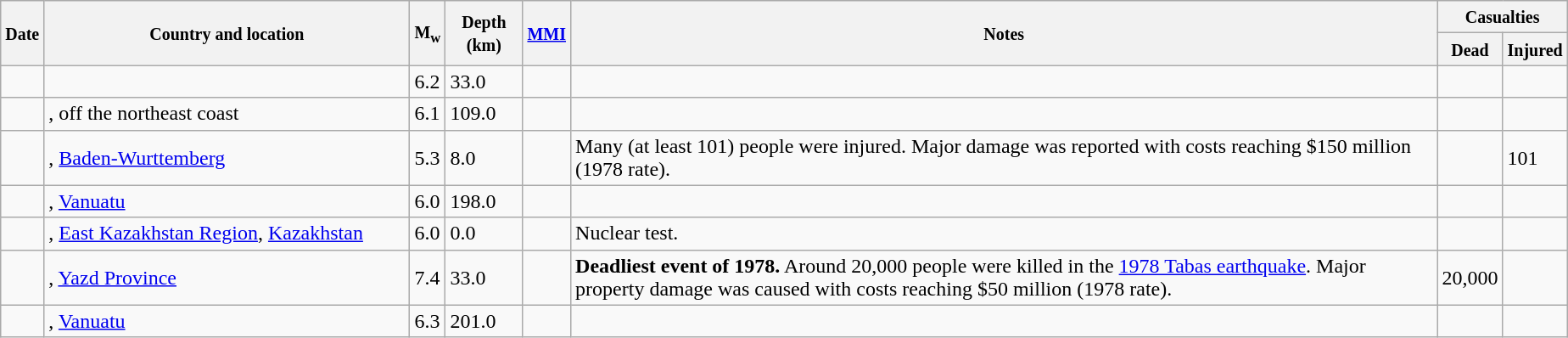<table class="wikitable sortable sort-under" style="border:1px black; margin-left:1em;">
<tr>
<th rowspan="2"><small>Date</small></th>
<th rowspan="2" style="width: 280px"><small>Country and location</small></th>
<th rowspan="2"><small>M<sub>w</sub></small></th>
<th rowspan="2"><small>Depth (km)</small></th>
<th rowspan="2"><small><a href='#'>MMI</a></small></th>
<th rowspan="2" class="unsortable"><small>Notes</small></th>
<th colspan="2"><small>Casualties</small></th>
</tr>
<tr>
<th><small>Dead</small></th>
<th><small>Injured</small></th>
</tr>
<tr>
<td></td>
<td></td>
<td>6.2</td>
<td>33.0</td>
<td></td>
<td></td>
<td></td>
<td></td>
</tr>
<tr>
<td></td>
<td>, off the northeast coast</td>
<td>6.1</td>
<td>109.0</td>
<td></td>
<td></td>
<td></td>
<td></td>
</tr>
<tr>
<td></td>
<td>, <a href='#'>Baden-Wurttemberg</a></td>
<td>5.3</td>
<td>8.0</td>
<td></td>
<td>Many (at least 101) people were injured. Major damage was reported with costs reaching $150 million (1978 rate).</td>
<td></td>
<td>101</td>
</tr>
<tr>
<td></td>
<td>, <a href='#'>Vanuatu</a></td>
<td>6.0</td>
<td>198.0</td>
<td></td>
<td></td>
<td></td>
<td></td>
</tr>
<tr>
<td></td>
<td>, <a href='#'>East Kazakhstan Region</a>, <a href='#'>Kazakhstan</a></td>
<td>6.0</td>
<td>0.0</td>
<td></td>
<td>Nuclear test.</td>
<td></td>
<td></td>
</tr>
<tr>
<td></td>
<td>, <a href='#'>Yazd Province</a></td>
<td>7.4</td>
<td>33.0</td>
<td></td>
<td><strong>Deadliest event of 1978.</strong> Around 20,000 people were killed in the <a href='#'>1978 Tabas earthquake</a>. Major property damage was caused with costs reaching $50 million (1978 rate).</td>
<td>20,000</td>
<td></td>
</tr>
<tr>
<td></td>
<td>, <a href='#'>Vanuatu</a></td>
<td>6.3</td>
<td>201.0</td>
<td></td>
<td></td>
<td></td>
<td></td>
</tr>
</table>
